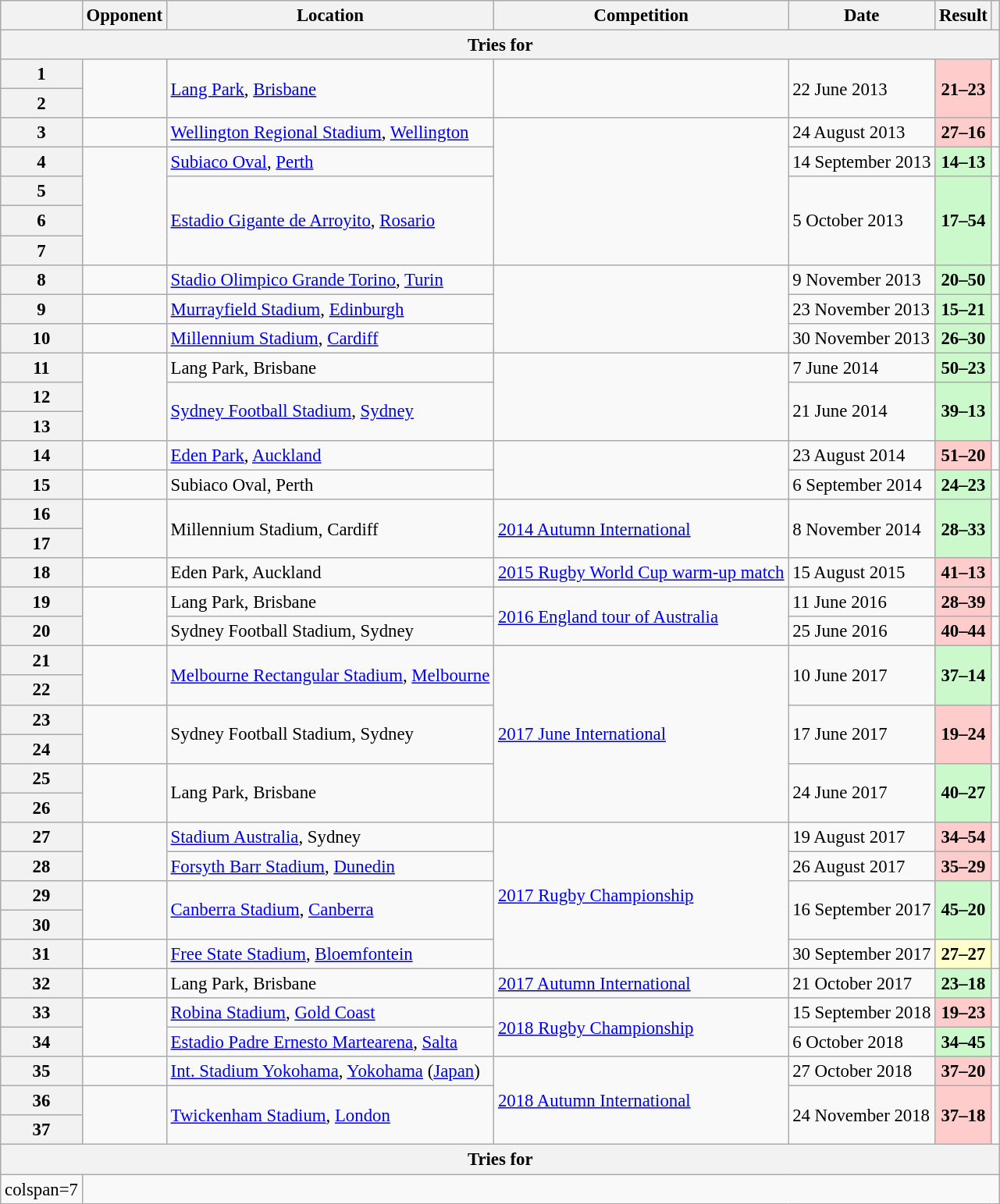<table class="wikitable" style="font-size:95%">
<tr>
<th></th>
<th>Opponent</th>
<th>Location</th>
<th>Competition</th>
<th>Date</th>
<th>Result</th>
<th></th>
</tr>
<tr>
<th colspan=7>Tries for </th>
</tr>
<tr>
<th>1</th>
<td rowspan=2></td>
<td rowspan=2><a href='#'>Lang Park</a>, <a href='#'>Brisbane</a></td>
<td rowspan=2></td>
<td rowspan=2>22 June 2013</td>
<td bgcolor=#FFCCCC rowspan=2 align=center><strong>21–23</strong></td>
<td align=center rowspan=2></td>
</tr>
<tr>
<th>2</th>
</tr>
<tr>
<th>3</th>
<td></td>
<td><a href='#'>Wellington Regional Stadium</a>, <a href='#'>Wellington</a></td>
<td rowspan=5></td>
<td>24 August 2013</td>
<td bgcolor=#FFCCCC align=center><strong>27–16</strong></td>
<td align=center></td>
</tr>
<tr>
<th>4</th>
<td rowspan=4></td>
<td><a href='#'>Subiaco Oval</a>, <a href='#'>Perth</a></td>
<td>14 September 2013</td>
<td bgcolor=#CCF9CC align=center><strong>14–13</strong></td>
<td align=center></td>
</tr>
<tr>
<th>5</th>
<td rowspan=3><a href='#'>Estadio Gigante de Arroyito</a>, <a href='#'>Rosario</a></td>
<td rowspan=3>5 October 2013</td>
<td rowspan=3 bgcolor=#CCF9CC align=center><strong>17–54</strong></td>
<td rowspan=3 align=center></td>
</tr>
<tr>
<th>6</th>
</tr>
<tr>
<th>7</th>
</tr>
<tr>
<th>8</th>
<td></td>
<td><a href='#'>Stadio Olimpico Grande Torino</a>, <a href='#'>Turin</a></td>
<td rowspan=3></td>
<td>9 November 2013</td>
<td bgcolor=#CCF9CC align=center><strong>20–50</strong></td>
<td align=center></td>
</tr>
<tr>
<th>9</th>
<td></td>
<td><a href='#'>Murrayfield Stadium</a>, <a href='#'>Edinburgh</a></td>
<td>23 November 2013</td>
<td bgcolor=#CCF9CC align=center><strong>15–21</strong></td>
<td align=center></td>
</tr>
<tr>
<th>10</th>
<td></td>
<td><a href='#'>Millennium Stadium</a>, <a href='#'>Cardiff</a></td>
<td>30 November 2013</td>
<td bgcolor=#CCF9CC align=center><strong>26–30</strong></td>
<td align=center></td>
</tr>
<tr>
<th>11</th>
<td rowspan=3></td>
<td>Lang Park, Brisbane</td>
<td rowspan=3></td>
<td>7 June 2014</td>
<td bgcolor=#CCF9CC align=center><strong>50–23</strong></td>
<td align=center></td>
</tr>
<tr>
<th>12</th>
<td rowspan=2><a href='#'>Sydney Football Stadium</a>, <a href='#'>Sydney</a></td>
<td rowspan=2>21 June 2014</td>
<td rowspan=2 bgcolor=#CCF9CC align=center><strong>39–13</strong></td>
<td align=center rowspan=2></td>
</tr>
<tr>
<th>13</th>
</tr>
<tr>
<th>14</th>
<td></td>
<td><a href='#'>Eden Park</a>, <a href='#'>Auckland</a></td>
<td rowspan=2></td>
<td>23 August 2014</td>
<td bgcolor=#FFCCCC align=center><strong>51–20</strong></td>
<td align=center></td>
</tr>
<tr>
<th>15</th>
<td></td>
<td>Subiaco Oval, Perth</td>
<td>6 September 2014</td>
<td bgcolor=#CCF9CC align=center><strong>24–23</strong></td>
<td align=center></td>
</tr>
<tr>
<th>16</th>
<td rowspan=2></td>
<td rowspan=2>Millennium Stadium, Cardiff</td>
<td rowspan=2><a href='#'>2014 Autumn International</a></td>
<td rowspan=2>8 November 2014</td>
<td bgcolor=#CCF9CC align=center rowspan=2><strong>28–33</strong></td>
<td align=center rowspan=2></td>
</tr>
<tr>
<th>17</th>
</tr>
<tr>
<th>18</th>
<td></td>
<td>Eden Park, Auckland</td>
<td><a href='#'>2015 Rugby World Cup warm-up match</a></td>
<td>15 August 2015</td>
<td bgcolor=#FFCCCC align=center><strong>41–13</strong></td>
<td align=center></td>
</tr>
<tr>
<th>19</th>
<td rowspan=2></td>
<td>Lang Park, Brisbane</td>
<td rowspan=2><a href='#'>2016 England tour of Australia</a></td>
<td>11 June 2016</td>
<td bgcolor=#FFCCCC align=center><strong>28–39</strong></td>
<td align=center></td>
</tr>
<tr>
<th>20</th>
<td>Sydney Football Stadium, Sydney</td>
<td>25 June 2016</td>
<td bgcolor=#FFCCCC align=center><strong>40–44</strong></td>
<td align=center></td>
</tr>
<tr>
<th>21</th>
<td rowspan=2></td>
<td rowspan=2><a href='#'>Melbourne Rectangular Stadium</a>, <a href='#'>Melbourne</a></td>
<td rowspan=6><a href='#'>2017 June International</a></td>
<td rowspan=2>10 June 2017</td>
<td bgcolor=#CCF9CC align=center rowspan=2><strong>37–14</strong></td>
<td align=center rowspan=2></td>
</tr>
<tr>
<th>22</th>
</tr>
<tr>
<th>23</th>
<td rowspan=2></td>
<td rowspan=2>Sydney Football Stadium, Sydney</td>
<td rowspan=2>17 June 2017</td>
<td bgcolor=#FFCCCC align=center rowspan=2><strong>19–24</strong></td>
<td align=center rowspan=2></td>
</tr>
<tr>
<th>24</th>
</tr>
<tr>
<th>25</th>
<td rowspan=2></td>
<td rowspan=2>Lang Park, Brisbane</td>
<td rowspan=2>24 June 2017</td>
<td bgcolor=#CCF9CC align=center rowspan=2><strong>40–27</strong></td>
<td align=center rowspan=2></td>
</tr>
<tr>
<th>26</th>
</tr>
<tr>
<th>27</th>
<td rowspan=2></td>
<td><a href='#'>Stadium Australia</a>, Sydney</td>
<td rowspan=5><a href='#'>2017 Rugby Championship</a></td>
<td>19 August 2017</td>
<td bgcolor=#FFCCCC align=center><strong>34–54</strong></td>
<td align=center></td>
</tr>
<tr>
<th>28</th>
<td><a href='#'>Forsyth Barr Stadium</a>, <a href='#'>Dunedin</a></td>
<td>26 August 2017</td>
<td bgcolor=#FFCCCC align=center><strong>35–29</strong></td>
<td align=center></td>
</tr>
<tr>
<th>29</th>
<td rowspan=2></td>
<td rowspan=2><a href='#'>Canberra Stadium</a>, <a href='#'>Canberra</a></td>
<td rowspan=2>16 September 2017</td>
<td bgcolor=#CCF9CC align=center rowspan=2><strong>45–20</strong></td>
<td align=center rowspan=2></td>
</tr>
<tr>
<th>30</th>
</tr>
<tr>
<th>31</th>
<td></td>
<td><a href='#'>Free State Stadium</a>, <a href='#'>Bloemfontein</a></td>
<td>30 September 2017</td>
<td bgcolor=#FFFFCC align=center><strong>27–27</strong></td>
<td align=center></td>
</tr>
<tr>
<th>32</th>
<td></td>
<td>Lang Park, Brisbane</td>
<td><a href='#'>2017 Autumn International</a></td>
<td>21 October 2017</td>
<td bgcolor=#CCF9CC align=center><strong>23–18</strong></td>
<td align=center></td>
</tr>
<tr>
<th>33</th>
<td rowspan=2></td>
<td><a href='#'>Robina Stadium</a>, <a href='#'>Gold Coast</a></td>
<td rowspan=2><a href='#'>2018 Rugby Championship</a></td>
<td>15 September 2018</td>
<td bgcolor=#FFCCCC align=center><strong>19–23</strong></td>
<td align=center></td>
</tr>
<tr>
<th>34</th>
<td><a href='#'>Estadio Padre Ernesto Martearena</a>, <a href='#'>Salta</a></td>
<td>6 October 2018</td>
<td bgcolor=#CCF9CC align=center><strong>34–45</strong></td>
<td align=center></td>
</tr>
<tr>
<th>35</th>
<td></td>
<td><a href='#'>Int. Stadium Yokohama</a>, <a href='#'>Yokohama</a> (<a href='#'>Japan</a>)</td>
<td rowspan=3><a href='#'>2018 Autumn International</a></td>
<td>27 October 2018</td>
<td bgcolor=#FFCCCC align=center><strong>37–20</strong></td>
<td align=center></td>
</tr>
<tr>
<th>36</th>
<td rowspan=2></td>
<td rowspan=2><a href='#'>Twickenham Stadium</a>, <a href='#'>London</a></td>
<td rowspan=2>24 November 2018</td>
<td bgcolor=#FFCCCC align=center rowspan=2><strong>37–18</strong></td>
<td align=center rowspan=2></td>
</tr>
<tr>
<th>37</th>
</tr>
<tr>
<th colspan=7>Tries for </th>
</tr>
<tr>
<td>colspan=7 </td>
</tr>
</table>
